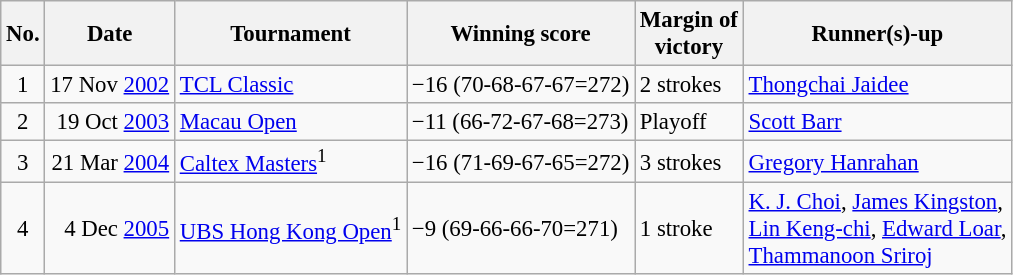<table class="wikitable" style="font-size:95%;">
<tr>
<th>No.</th>
<th>Date</th>
<th>Tournament</th>
<th>Winning score</th>
<th>Margin of<br>victory</th>
<th>Runner(s)-up</th>
</tr>
<tr>
<td align=center>1</td>
<td align=right>17 Nov <a href='#'>2002</a></td>
<td><a href='#'>TCL Classic</a></td>
<td>−16 (70-68-67-67=272)</td>
<td>2 strokes</td>
<td> <a href='#'>Thongchai Jaidee</a></td>
</tr>
<tr>
<td align=center>2</td>
<td align=right>19 Oct <a href='#'>2003</a></td>
<td><a href='#'>Macau Open</a></td>
<td>−11 (66-72-67-68=273)</td>
<td>Playoff</td>
<td> <a href='#'>Scott Barr</a></td>
</tr>
<tr>
<td align=center>3</td>
<td align=right>21 Mar <a href='#'>2004</a></td>
<td><a href='#'>Caltex Masters</a><sup>1</sup></td>
<td>−16 (71-69-67-65=272)</td>
<td>3 strokes</td>
<td> <a href='#'>Gregory Hanrahan</a></td>
</tr>
<tr>
<td align=center>4</td>
<td align=right>4 Dec <a href='#'>2005</a></td>
<td><a href='#'>UBS Hong Kong Open</a><sup>1</sup></td>
<td>−9 (69-66-66-70=271)</td>
<td>1 stroke</td>
<td> <a href='#'>K. J. Choi</a>,  <a href='#'>James Kingston</a>,<br> <a href='#'>Lin Keng-chi</a>,  <a href='#'>Edward Loar</a>,<br> <a href='#'>Thammanoon Sriroj</a></td>
</tr>
</table>
